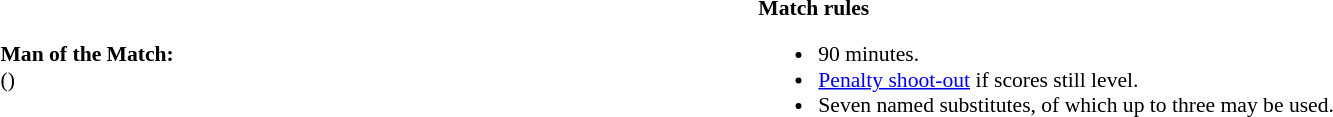<table width=100% style="font-size:90%">
<tr>
<td><br><strong>Man of the Match:</strong>
<br> ()</td>
<td style="width:60%; vertical-align:top;"><br><strong>Match rules</strong><ul><li>90 minutes.</li><li><a href='#'>Penalty shoot-out</a> if scores still level.</li><li>Seven named substitutes, of which up to three may be used.</li></ul></td>
</tr>
</table>
